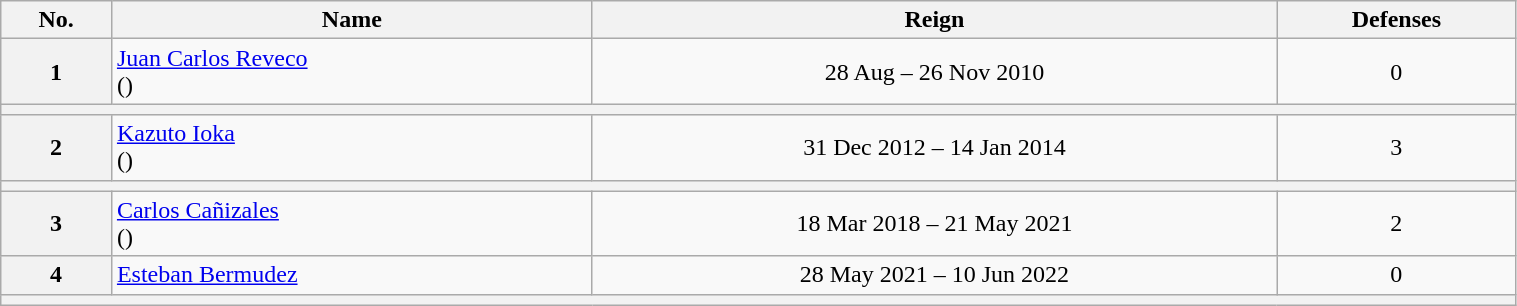<table class="wikitable sortable" style="width:80%">
<tr>
<th>No.</th>
<th>Name</th>
<th>Reign</th>
<th>Defenses</th>
</tr>
<tr align=center>
<th>1</th>
<td align=left><a href='#'>Juan Carlos Reveco</a><br>()</td>
<td>28 Aug – 26 Nov 2010</td>
<td>0</td>
</tr>
<tr align=center>
<th colspan=4></th>
</tr>
<tr align=center>
<th>2</th>
<td align=left><a href='#'>Kazuto Ioka</a><br>()</td>
<td>31 Dec 2012 – 14 Jan 2014</td>
<td>3</td>
</tr>
<tr align=center>
<th colspan=4></th>
</tr>
<tr align=center>
<th>3</th>
<td align=left><a href='#'>Carlos Cañizales</a><br>()</td>
<td>18 Mar 2018 – 21 May 2021</td>
<td>2</td>
</tr>
<tr align=center>
<th>4</th>
<td align=left><a href='#'>Esteban Bermudez</a></td>
<td>28 May 2021 – 10 Jun 2022</td>
<td>0</td>
</tr>
<tr align=center>
<th colspan=4></th>
</tr>
</table>
